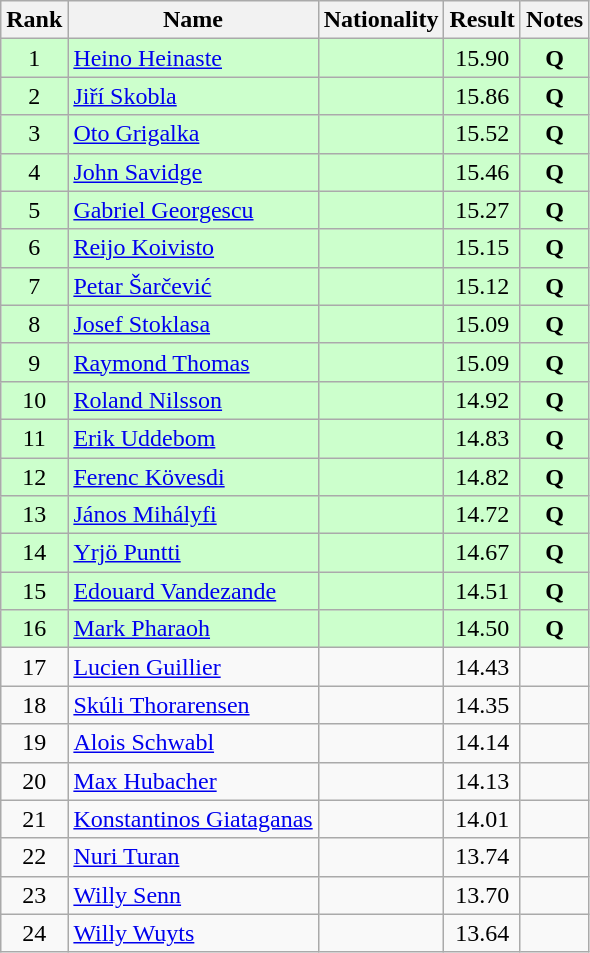<table class="wikitable sortable" style="text-align:center">
<tr>
<th>Rank</th>
<th>Name</th>
<th>Nationality</th>
<th>Result</th>
<th>Notes</th>
</tr>
<tr bgcolor=ccffcc>
<td>1</td>
<td align=left><a href='#'>Heino Heinaste</a></td>
<td align=left></td>
<td>15.90</td>
<td><strong>Q</strong></td>
</tr>
<tr bgcolor=ccffcc>
<td>2</td>
<td align=left><a href='#'>Jiří Skobla</a></td>
<td align=left></td>
<td>15.86</td>
<td><strong>Q</strong></td>
</tr>
<tr bgcolor=ccffcc>
<td>3</td>
<td align=left><a href='#'>Oto Grigalka</a></td>
<td align=left></td>
<td>15.52</td>
<td><strong>Q</strong></td>
</tr>
<tr bgcolor=ccffcc>
<td>4</td>
<td align=left><a href='#'>John Savidge</a></td>
<td align=left></td>
<td>15.46</td>
<td><strong>Q</strong></td>
</tr>
<tr bgcolor=ccffcc>
<td>5</td>
<td align=left><a href='#'>Gabriel Georgescu</a></td>
<td align=left></td>
<td>15.27</td>
<td><strong>Q</strong></td>
</tr>
<tr bgcolor=ccffcc>
<td>6</td>
<td align=left><a href='#'>Reijo Koivisto</a></td>
<td align=left></td>
<td>15.15</td>
<td><strong>Q</strong></td>
</tr>
<tr bgcolor=ccffcc>
<td>7</td>
<td align=left><a href='#'>Petar Šarčević</a></td>
<td align=left></td>
<td>15.12</td>
<td><strong>Q</strong></td>
</tr>
<tr bgcolor=ccffcc>
<td>8</td>
<td align=left><a href='#'>Josef Stoklasa</a></td>
<td align=left></td>
<td>15.09</td>
<td><strong>Q</strong></td>
</tr>
<tr bgcolor=ccffcc>
<td>9</td>
<td align=left><a href='#'>Raymond Thomas</a></td>
<td align=left></td>
<td>15.09</td>
<td><strong>Q</strong></td>
</tr>
<tr bgcolor=ccffcc>
<td>10</td>
<td align=left><a href='#'>Roland Nilsson</a></td>
<td align=left></td>
<td>14.92</td>
<td><strong>Q</strong></td>
</tr>
<tr bgcolor=ccffcc>
<td>11</td>
<td align=left><a href='#'>Erik Uddebom</a></td>
<td align=left></td>
<td>14.83</td>
<td><strong>Q</strong></td>
</tr>
<tr bgcolor=ccffcc>
<td>12</td>
<td align=left><a href='#'>Ferenc Kövesdi</a></td>
<td align=left></td>
<td>14.82</td>
<td><strong>Q</strong></td>
</tr>
<tr bgcolor=ccffcc>
<td>13</td>
<td align=left><a href='#'>János Mihályfi</a></td>
<td align=left></td>
<td>14.72</td>
<td><strong>Q</strong></td>
</tr>
<tr bgcolor=ccffcc>
<td>14</td>
<td align=left><a href='#'>Yrjö Puntti</a></td>
<td align=left></td>
<td>14.67</td>
<td><strong>Q</strong></td>
</tr>
<tr bgcolor=ccffcc>
<td>15</td>
<td align=left><a href='#'>Edouard Vandezande</a></td>
<td align=left></td>
<td>14.51</td>
<td><strong>Q</strong></td>
</tr>
<tr bgcolor=ccffcc>
<td>16</td>
<td align=left><a href='#'>Mark Pharaoh</a></td>
<td align=left></td>
<td>14.50</td>
<td><strong>Q</strong></td>
</tr>
<tr>
<td>17</td>
<td align=left><a href='#'>Lucien Guillier</a></td>
<td align=left></td>
<td>14.43</td>
<td></td>
</tr>
<tr>
<td>18</td>
<td align=left><a href='#'>Skúli Thorarensen</a></td>
<td align=left></td>
<td>14.35</td>
<td></td>
</tr>
<tr>
<td>19</td>
<td align=left><a href='#'>Alois Schwabl</a></td>
<td align=left></td>
<td>14.14</td>
<td></td>
</tr>
<tr>
<td>20</td>
<td align=left><a href='#'>Max Hubacher</a></td>
<td align=left></td>
<td>14.13</td>
<td></td>
</tr>
<tr>
<td>21</td>
<td align=left><a href='#'>Konstantinos Giataganas</a></td>
<td align=left></td>
<td>14.01</td>
<td></td>
</tr>
<tr>
<td>22</td>
<td align=left><a href='#'>Nuri Turan</a></td>
<td align=left></td>
<td>13.74</td>
<td></td>
</tr>
<tr>
<td>23</td>
<td align=left><a href='#'>Willy Senn</a></td>
<td align=left></td>
<td>13.70</td>
<td></td>
</tr>
<tr>
<td>24</td>
<td align=left><a href='#'>Willy Wuyts</a></td>
<td align=left></td>
<td>13.64</td>
<td></td>
</tr>
</table>
